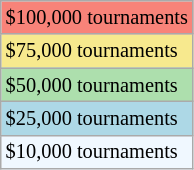<table class="wikitable" style="font-size:85%">
<tr bgcolor="#F88379">
<td>$100,000 tournaments</td>
</tr>
<tr bgcolor="#F7E98E">
<td>$75,000 tournaments</td>
</tr>
<tr bgcolor="#ADDFAD">
<td>$50,000 tournaments</td>
</tr>
<tr bgcolor="lightblue">
<td>$25,000 tournaments</td>
</tr>
<tr bgcolor="#f0f8ff">
<td>$10,000 tournaments</td>
</tr>
</table>
